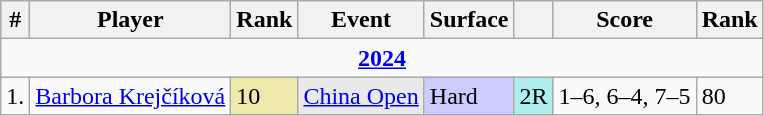<table class="sortable wikitable">
<tr>
<th>#</th>
<th>Player</th>
<th>Rank</th>
<th>Event</th>
<th>Surface</th>
<th></th>
<th class="unsortable">Score</th>
<th>Rank</th>
</tr>
<tr>
<td colspan=8 style=text-align:center><strong><a href='#'>2024</a></strong></td>
</tr>
<tr>
<td>1.</td>
<td> <a href='#'>Barbora Krejčíková</a></td>
<td bgcolor=eee8AA>10</td>
<td bgcolor=e9e9e9><a href='#'>China Open</a></td>
<td bgcolor=ccccff>Hard</td>
<td bgcolor=afeeee>2R</td>
<td>1–6, 6–4, 7–5</td>
<td>80</td>
</tr>
</table>
